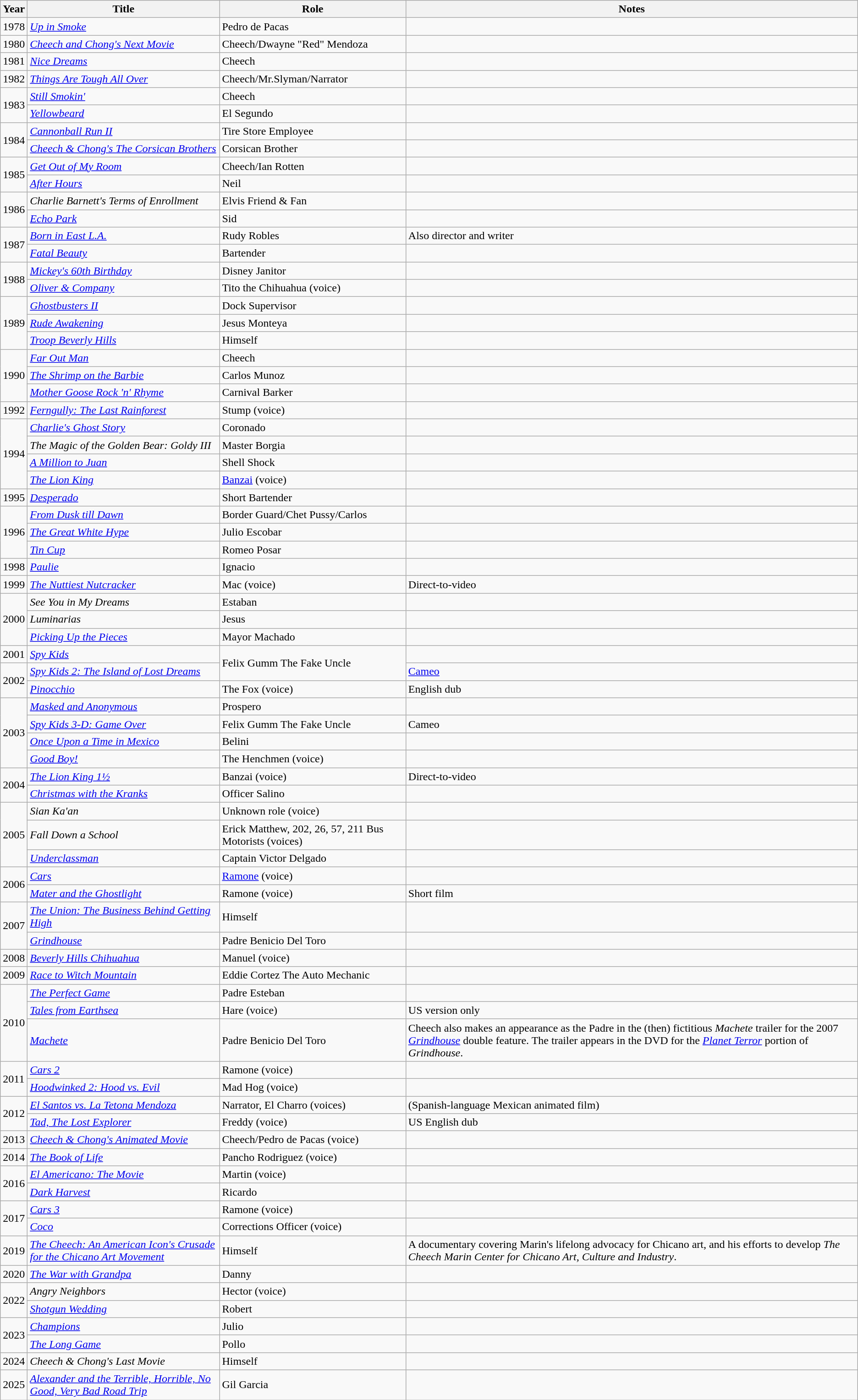<table class="wikitable sortable">
<tr>
<th>Year</th>
<th>Title</th>
<th>Role</th>
<th class="unsortable">Notes</th>
</tr>
<tr>
<td>1978</td>
<td><em><a href='#'>Up in Smoke</a></em></td>
<td>Pedro de Pacas</td>
<td></td>
</tr>
<tr>
<td>1980</td>
<td><em><a href='#'>Cheech and Chong's Next Movie</a></em></td>
<td>Cheech/Dwayne "Red" Mendoza</td>
<td></td>
</tr>
<tr>
<td>1981</td>
<td><em><a href='#'>Nice Dreams</a></em></td>
<td>Cheech</td>
<td></td>
</tr>
<tr>
<td>1982</td>
<td><em><a href='#'>Things Are Tough All Over</a></em></td>
<td>Cheech/Mr.Slyman/Narrator</td>
<td></td>
</tr>
<tr>
<td rowspan="2">1983</td>
<td><em><a href='#'>Still Smokin'</a></em></td>
<td>Cheech</td>
<td></td>
</tr>
<tr>
<td><em><a href='#'>Yellowbeard</a></em></td>
<td>El Segundo</td>
<td></td>
</tr>
<tr>
<td rowspan="2">1984</td>
<td><em><a href='#'>Cannonball Run II</a></em></td>
<td>Tire Store Employee</td>
<td></td>
</tr>
<tr>
<td><em><a href='#'>Cheech & Chong's The Corsican Brothers</a></em></td>
<td>Corsican Brother</td>
<td></td>
</tr>
<tr>
<td rowspan="2">1985</td>
<td><em><a href='#'>Get Out of My Room</a></em></td>
<td>Cheech/Ian Rotten</td>
<td></td>
</tr>
<tr>
<td><em><a href='#'>After Hours</a></em></td>
<td>Neil</td>
<td></td>
</tr>
<tr>
<td rowspan="2">1986</td>
<td><em>Charlie Barnett's Terms of Enrollment</em></td>
<td>Elvis Friend & Fan</td>
<td></td>
</tr>
<tr>
<td><em><a href='#'>Echo Park</a></em></td>
<td>Sid</td>
<td></td>
</tr>
<tr>
<td rowspan="2">1987</td>
<td><em><a href='#'>Born in East L.A.</a></em></td>
<td>Rudy Robles</td>
<td>Also director and writer</td>
</tr>
<tr>
<td><em><a href='#'>Fatal Beauty</a></em></td>
<td>Bartender</td>
<td></td>
</tr>
<tr>
<td rowspan="2">1988</td>
<td><em><a href='#'>Mickey's 60th Birthday</a></em></td>
<td>Disney Janitor</td>
<td></td>
</tr>
<tr>
<td><em><a href='#'>Oliver & Company</a></em></td>
<td>Tito the Chihuahua (voice)</td>
<td></td>
</tr>
<tr>
<td rowspan="3">1989</td>
<td><em><a href='#'>Ghostbusters II</a></em></td>
<td>Dock Supervisor</td>
<td></td>
</tr>
<tr>
<td><em><a href='#'>Rude Awakening</a></em></td>
<td>Jesus Monteya</td>
<td></td>
</tr>
<tr>
<td><em><a href='#'>Troop Beverly Hills</a></em></td>
<td>Himself</td>
<td></td>
</tr>
<tr>
<td rowspan="3">1990</td>
<td><em><a href='#'>Far Out Man</a></em></td>
<td>Cheech</td>
<td></td>
</tr>
<tr>
<td><em><a href='#'>The Shrimp on the Barbie</a></em></td>
<td>Carlos Munoz</td>
<td></td>
</tr>
<tr>
<td><em><a href='#'>Mother Goose Rock 'n' Rhyme</a></em></td>
<td>Carnival Barker</td>
<td></td>
</tr>
<tr>
<td>1992</td>
<td><em><a href='#'>Ferngully: The Last Rainforest</a></em></td>
<td>Stump (voice)</td>
<td></td>
</tr>
<tr>
<td rowspan="4">1994</td>
<td><em><a href='#'>Charlie's Ghost Story</a></em></td>
<td>Coronado</td>
<td></td>
</tr>
<tr>
<td><em>The Magic of the Golden Bear: Goldy III</em></td>
<td>Master Borgia</td>
<td></td>
</tr>
<tr>
<td><em><a href='#'>A Million to Juan</a></em></td>
<td>Shell Shock</td>
<td></td>
</tr>
<tr>
<td><em><a href='#'>The Lion King</a></em></td>
<td><a href='#'>Banzai</a> (voice)</td>
<td></td>
</tr>
<tr>
<td 1995 in film>1995</td>
<td><em><a href='#'>Desperado</a></em></td>
<td>Short Bartender</td>
<td></td>
</tr>
<tr>
<td rowspan="3">1996</td>
<td><em><a href='#'>From Dusk till Dawn</a></em></td>
<td>Border Guard/Chet Pussy/Carlos</td>
<td></td>
</tr>
<tr>
<td><em><a href='#'>The Great White Hype</a></em></td>
<td>Julio Escobar</td>
<td></td>
</tr>
<tr>
<td><em><a href='#'>Tin Cup</a></em></td>
<td>Romeo Posar</td>
<td></td>
</tr>
<tr>
<td>1998</td>
<td><em><a href='#'>Paulie</a></em></td>
<td>Ignacio</td>
<td></td>
</tr>
<tr>
<td 1999 in film>1999</td>
<td><em><a href='#'>The Nuttiest Nutcracker</a></em></td>
<td>Mac (voice)</td>
<td>Direct-to-video</td>
</tr>
<tr>
<td rowspan="3">2000</td>
<td><em>See You in My Dreams</em></td>
<td>Estaban</td>
<td></td>
</tr>
<tr>
<td><em>Luminarias</em></td>
<td>Jesus</td>
<td></td>
</tr>
<tr>
<td><em><a href='#'>Picking Up the Pieces</a></em></td>
<td>Mayor Machado</td>
<td></td>
</tr>
<tr>
<td>2001</td>
<td><em><a href='#'>Spy Kids</a></em></td>
<td rowspan="2">Felix Gumm The Fake Uncle</td>
<td></td>
</tr>
<tr>
<td rowspan="2">2002</td>
<td><em><a href='#'>Spy Kids 2: The Island of Lost Dreams</a></em></td>
<td><a href='#'>Cameo</a></td>
</tr>
<tr>
<td><em><a href='#'>Pinocchio</a></em></td>
<td>The Fox (voice)</td>
<td>English dub</td>
</tr>
<tr>
<td rowspan="4">2003</td>
<td><em><a href='#'>Masked and Anonymous</a></em></td>
<td>Prospero</td>
<td></td>
</tr>
<tr>
<td><em><a href='#'>Spy Kids 3-D: Game Over</a></em></td>
<td>Felix Gumm The Fake Uncle</td>
<td>Cameo</td>
</tr>
<tr>
<td><em><a href='#'>Once Upon a Time in Mexico</a></em></td>
<td>Belini</td>
<td></td>
</tr>
<tr>
<td><em><a href='#'>Good Boy!</a></em></td>
<td>The Henchmen (voice)</td>
<td></td>
</tr>
<tr>
<td rowspan="2">2004</td>
<td><em><a href='#'>The Lion King 1½</a></em></td>
<td>Banzai (voice)</td>
<td>Direct-to-video</td>
</tr>
<tr>
<td><em><a href='#'>Christmas with the Kranks</a></em></td>
<td>Officer Salino</td>
<td></td>
</tr>
<tr>
<td rowspan="3">2005</td>
<td><em>Sian Ka'an</em></td>
<td>Unknown role (voice)</td>
<td></td>
</tr>
<tr>
<td><em>Fall Down a School</em></td>
<td>Erick Matthew, 202, 26, 57, 211 Bus Motorists (voices)</td>
<td></td>
</tr>
<tr>
<td><em><a href='#'>Underclassman</a></em></td>
<td>Captain Victor Delgado</td>
<td></td>
</tr>
<tr>
<td rowspan="2">2006</td>
<td><em><a href='#'>Cars</a></em></td>
<td><a href='#'>Ramone</a> (voice)</td>
<td></td>
</tr>
<tr>
<td><em><a href='#'>Mater and the Ghostlight</a></em></td>
<td>Ramone (voice)</td>
<td>Short film</td>
</tr>
<tr>
<td rowspan="2">2007</td>
<td><em><a href='#'>The Union: The Business Behind Getting High</a></em></td>
<td>Himself</td>
<td></td>
</tr>
<tr>
<td><em><a href='#'>Grindhouse</a></em></td>
<td>Padre Benicio Del Toro</td>
<td></td>
</tr>
<tr>
<td>2008</td>
<td><em><a href='#'>Beverly Hills Chihuahua</a></em></td>
<td>Manuel (voice)</td>
<td></td>
</tr>
<tr>
<td>2009</td>
<td><em><a href='#'>Race to Witch Mountain</a></em></td>
<td>Eddie Cortez The Auto Mechanic</td>
<td></td>
</tr>
<tr>
<td rowspan="3">2010</td>
<td><em><a href='#'>The Perfect Game</a></em></td>
<td>Padre Esteban</td>
<td></td>
</tr>
<tr>
<td><em><a href='#'>Tales from Earthsea</a></em></td>
<td>Hare (voice)</td>
<td>US version only</td>
</tr>
<tr>
<td><em><a href='#'>Machete</a></em></td>
<td>Padre Benicio Del Toro</td>
<td>Cheech also makes an appearance as the Padre in the (then) fictitious <em>Machete</em> trailer for the 2007 <em><a href='#'>Grindhouse</a></em> double feature. The trailer appears in the DVD for the <em><a href='#'>Planet Terror</a></em> portion of <em>Grindhouse</em>.</td>
</tr>
<tr>
<td rowspan="2">2011</td>
<td><em><a href='#'>Cars 2</a></em></td>
<td>Ramone (voice)</td>
<td></td>
</tr>
<tr>
<td><em><a href='#'>Hoodwinked 2: Hood vs. Evil</a></em></td>
<td>Mad Hog (voice)</td>
<td></td>
</tr>
<tr>
<td rowspan="2">2012</td>
<td><em><a href='#'>El Santos vs. La Tetona Mendoza</a></em></td>
<td>Narrator, El Charro (voices)</td>
<td>(Spanish-language Mexican animated film)</td>
</tr>
<tr>
<td><em><a href='#'>Tad, The Lost Explorer</a></em></td>
<td>Freddy (voice)</td>
<td>US English dub</td>
</tr>
<tr>
<td 2013 in film>2013</td>
<td><em><a href='#'>Cheech & Chong's Animated Movie</a></em></td>
<td>Cheech/Pedro de Pacas (voice)</td>
<td></td>
</tr>
<tr>
<td 2014 in film>2014</td>
<td><em><a href='#'>The Book of Life</a></em></td>
<td>Pancho Rodriguez (voice)</td>
<td></td>
</tr>
<tr>
<td rowspan="2">2016</td>
<td><em><a href='#'>El Americano: The Movie</a></em></td>
<td>Martin (voice)</td>
<td></td>
</tr>
<tr>
<td><em><a href='#'>Dark Harvest</a></em></td>
<td>Ricardo</td>
<td></td>
</tr>
<tr>
<td rowspan="2">2017</td>
<td><em><a href='#'>Cars 3</a></em></td>
<td>Ramone (voice)</td>
<td></td>
</tr>
<tr>
<td><em><a href='#'>Coco</a></em></td>
<td>Corrections Officer (voice)</td>
<td></td>
</tr>
<tr>
<td>2019</td>
<td><em><a href='#'>The Cheech: An American Icon's Crusade for the Chicano Art Movement</a></em></td>
<td>Himself</td>
<td>A documentary covering Marin's lifelong advocacy for Chicano art, and his efforts to develop <em>The Cheech Marin Center for Chicano Art, Culture and Industry</em>.</td>
</tr>
<tr>
<td>2020</td>
<td><em><a href='#'>The War with Grandpa</a></em></td>
<td>Danny</td>
<td></td>
</tr>
<tr>
<td rowspan="2">2022</td>
<td><em>Angry Neighbors</em></td>
<td>Hector (voice)</td>
<td></td>
</tr>
<tr>
<td><em><a href='#'>Shotgun Wedding</a></em></td>
<td>Robert</td>
<td></td>
</tr>
<tr>
<td rowspan="2">2023</td>
<td><em><a href='#'>Champions</a></em></td>
<td>Julio</td>
<td></td>
</tr>
<tr>
<td><em><a href='#'>The Long Game</a></em></td>
<td>Pollo</td>
<td></td>
</tr>
<tr>
<td>2024</td>
<td><em>Cheech & Chong's Last Movie</em></td>
<td>Himself</td>
<td Documentary></td>
</tr>
<tr>
<td>2025</td>
<td><em><a href='#'>Alexander and the Terrible, Horrible, No Good, Very Bad Road Trip</a></em></td>
<td>Gil Garcia</td>
<td></td>
</tr>
</table>
